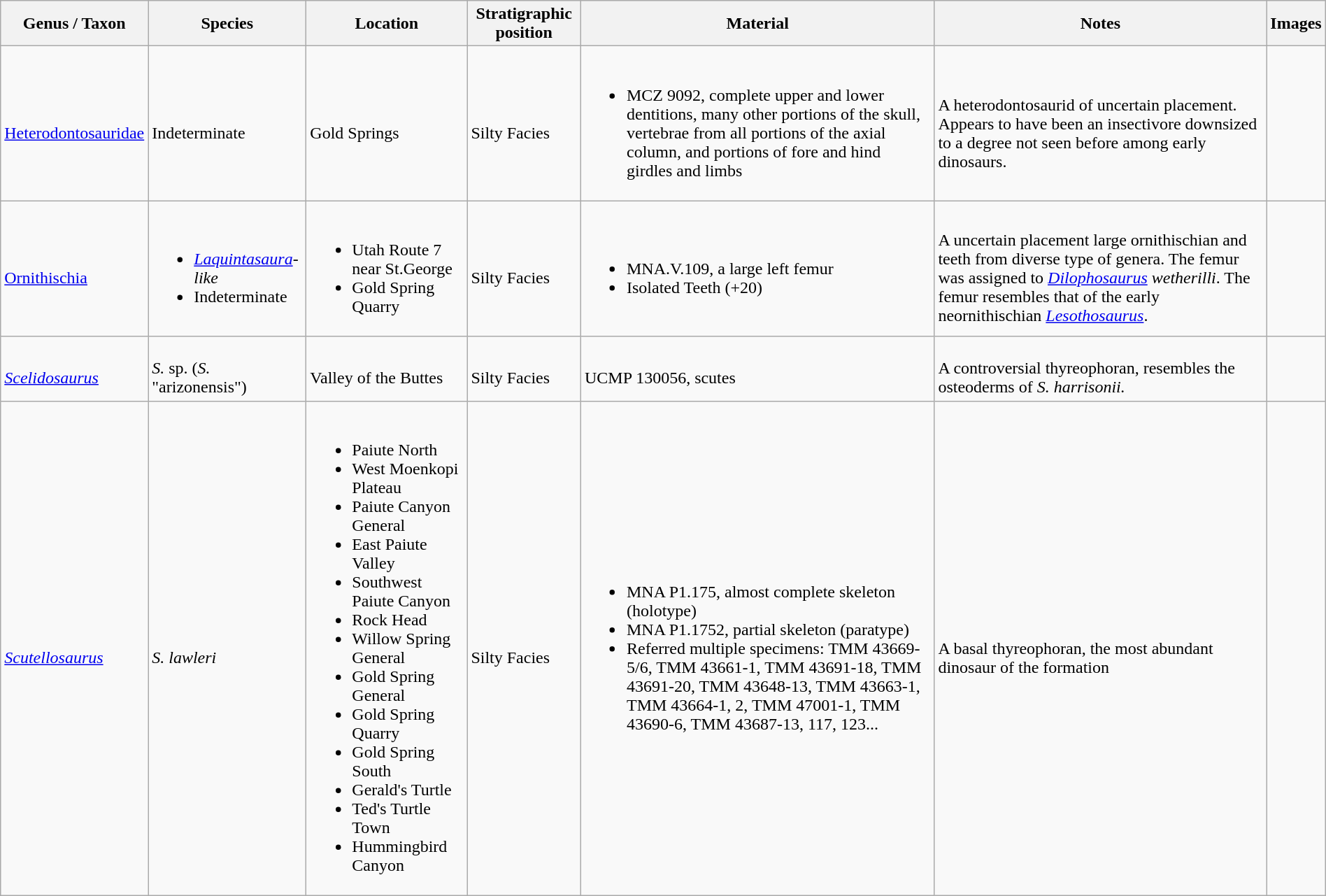<table class="wikitable" align="center" width="100%">
<tr>
<th>Genus / Taxon</th>
<th>Species</th>
<th>Location</th>
<th>Stratigraphic position</th>
<th>Material</th>
<th>Notes</th>
<th>Images</th>
</tr>
<tr>
<td><br><a href='#'>Heterodontosauridae</a></td>
<td><br>Indeterminate</td>
<td><br>Gold Springs</td>
<td><br>Silty Facies</td>
<td><br><ul><li>MCZ 9092, complete upper and lower dentitions, many other portions of the skull, vertebrae from all portions of the axial column, and portions of fore and hind girdles and limbs</li></ul></td>
<td><br>A heterodontosaurid of uncertain placement. Appears to have been an insectivore downsized to a degree not seen before among early dinosaurs.</td>
<td></td>
</tr>
<tr>
<td><br><a href='#'>Ornithischia</a></td>
<td><br><ul><li><em><a href='#'>Laquintasaura</a>-like</em></li><li>Indeterminate</li></ul></td>
<td><br><ul><li>Utah Route 7 near St.George</li><li>Gold Spring Quarry</li></ul></td>
<td><br>Silty Facies</td>
<td><br><ul><li>MNA.V.109, a large left femur</li><li>Isolated Teeth (+20)</li></ul></td>
<td><br>A uncertain placement large ornithischian and teeth from diverse type of genera. The femur was assigned to <em><a href='#'>Dilophosaurus</a> wetherilli</em>. The femur resembles that of the early neornithischian <em><a href='#'>Lesothosaurus</a></em>.</td>
<td></td>
</tr>
<tr>
<td><br><em><a href='#'>Scelidosaurus</a></em></td>
<td><br><em>S.</em> sp. (<em>S.</em> "arizonensis")</td>
<td><br>Valley of the Buttes</td>
<td><br>Silty Facies</td>
<td><br>UCMP 130056, scutes</td>
<td><br>A controversial thyreophoran, resembles the osteoderms of <em>S. harrisonii.</em></td>
<td></td>
</tr>
<tr>
<td><br><em><a href='#'>Scutellosaurus</a></em></td>
<td><br><em>S. lawleri</em></td>
<td><br><ul><li>Paiute North</li><li>West Moenkopi Plateau</li><li>Paiute Canyon General</li><li>East Paiute Valley</li><li>Southwest Paiute Canyon</li><li>Rock Head</li><li>Willow Spring General</li><li>Gold Spring General</li><li>Gold Spring Quarry</li><li>Gold Spring South</li><li>Gerald's Turtle</li><li>Ted's Turtle Town</li><li>Hummingbird Canyon</li></ul></td>
<td><br>Silty Facies</td>
<td><br><ul><li>MNA P1.175, almost complete skeleton (holotype)</li><li>MNA P1.1752, partial skeleton (paratype)</li><li>Referred multiple specimens: TMM 43669-5/6, TMM 43661-1, TMM 43691-18, TMM 43691-20, TMM 43648-13, TMM 43663-1, TMM 43664-1, 2, TMM 47001-1, TMM 43690-6, TMM 43687-13, 117, 123...</li></ul></td>
<td><br>A basal thyreophoran, the most abundant dinosaur of the formation</td>
<td><br></td>
</tr>
</table>
